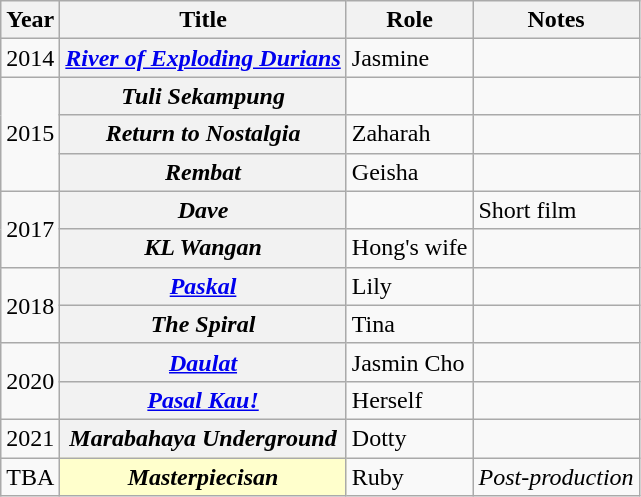<table class="wikitable">
<tr>
<th>Year</th>
<th>Title</th>
<th>Role</th>
<th>Notes</th>
</tr>
<tr>
<td>2014</td>
<th><em><a href='#'>River of Exploding Durians</a></em></th>
<td>Jasmine</td>
<td></td>
</tr>
<tr>
<td rowspan="3">2015</td>
<th><em>Tuli Sekampung</em></th>
<td></td>
<td></td>
</tr>
<tr>
<th><em>Return to Nostalgia</em></th>
<td>Zaharah</td>
<td></td>
</tr>
<tr>
<th><em>Rembat</em></th>
<td>Geisha</td>
<td></td>
</tr>
<tr>
<td rowspan="2">2017</td>
<th><em>Dave</em></th>
<td></td>
<td>Short film</td>
</tr>
<tr>
<th><em>KL Wangan</em></th>
<td>Hong's wife</td>
<td></td>
</tr>
<tr>
<td rowspan="2">2018</td>
<th><em><a href='#'>Paskal</a></em></th>
<td>Lily</td>
<td></td>
</tr>
<tr>
<th><em>The Spiral</em></th>
<td>Tina</td>
<td></td>
</tr>
<tr>
<td rowspan="2">2020</td>
<th><em><a href='#'>Daulat</a></em></th>
<td>Jasmin Cho</td>
<td></td>
</tr>
<tr>
<th><em><a href='#'>Pasal Kau!</a></em></th>
<td>Herself</td>
<td></td>
</tr>
<tr>
<td>2021</td>
<th><em>Marabahaya Underground</em></th>
<td>Dotty</td>
<td></td>
</tr>
<tr>
<td>TBA</td>
<th style="background:#FFFFCC;"><em>Masterpiecisan</em> </th>
<td>Ruby</td>
<td><em>Post-production</em></td>
</tr>
</table>
